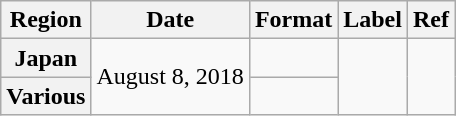<table class="wikitable plainrowheaders">
<tr>
<th scope="col">Region</th>
<th scope="col">Date</th>
<th scope="col">Format</th>
<th scope="col">Label</th>
<th scope="col">Ref</th>
</tr>
<tr>
<th scope="row">Japan</th>
<td rowspan="2">August 8, 2018</td>
<td></td>
<td rowspan="2"></td>
<td rowspan="2"></td>
</tr>
<tr>
<th scope="row">Various </th>
<td></td>
</tr>
</table>
